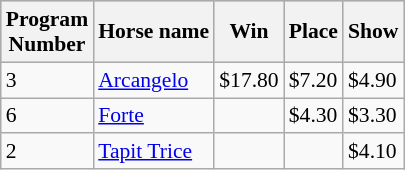<table class = "wikitable sortable" | border="2" cellpadding="0" style="border-collapse: collapse; font-size:90%">
<tr bgcolor="#DACAA5" align="center">
<th>Program<br>Number</th>
<th>Horse name</th>
<th>Win</th>
<th>Place</th>
<th>Show</th>
</tr>
<tr>
<td>3</td>
<td><a href='#'>Arcangelo</a></td>
<td>$17.80</td>
<td>$7.20</td>
<td>$4.90</td>
</tr>
<tr>
<td>6</td>
<td><a href='#'>Forte</a></td>
<td></td>
<td>$4.30</td>
<td>$3.30</td>
</tr>
<tr>
<td>2</td>
<td><a href='#'>Tapit Trice</a></td>
<td></td>
<td></td>
<td>$4.10</td>
</tr>
</table>
